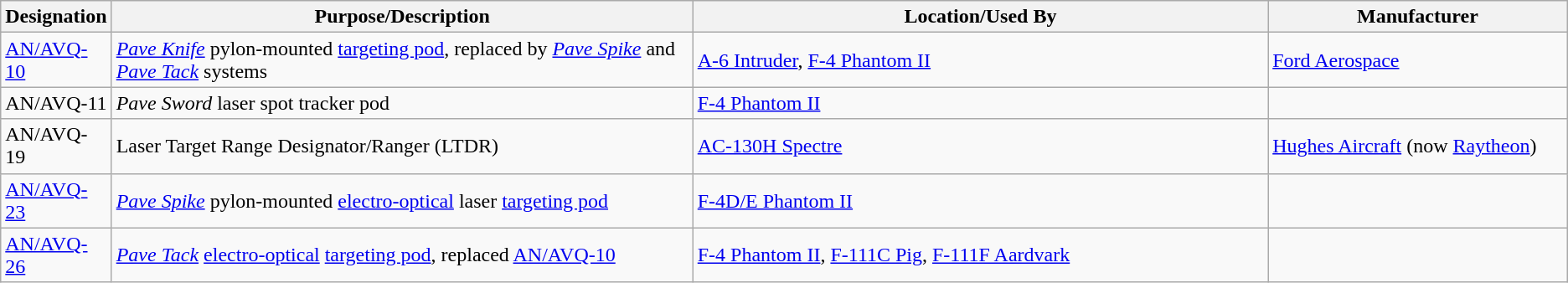<table class="wikitable sortable">
<tr>
<th scope="col">Designation</th>
<th scope="col" style="width: 500px;">Purpose/Description</th>
<th scope="col" style="width: 500px;">Location/Used By</th>
<th scope="col" style="width: 250px;">Manufacturer</th>
</tr>
<tr>
<td><a href='#'>AN/AVQ-10</a></td>
<td><em><a href='#'>Pave Knife</a></em> pylon-mounted <a href='#'>targeting pod</a>, replaced by <em><a href='#'>Pave Spike</a></em> and <em><a href='#'>Pave Tack</a></em> systems</td>
<td><a href='#'>A-6 Intruder</a>, <a href='#'>F-4 Phantom II</a></td>
<td><a href='#'>Ford Aerospace</a></td>
</tr>
<tr>
<td>AN/AVQ-11</td>
<td><em>Pave Sword</em> laser spot tracker pod</td>
<td><a href='#'>F-4 Phantom II</a></td>
<td></td>
</tr>
<tr>
<td>AN/AVQ-19</td>
<td>Laser Target Range Designator/Ranger (LTDR)</td>
<td><a href='#'>AC-130H Spectre</a></td>
<td><a href='#'>Hughes Aircraft</a> (now <a href='#'>Raytheon</a>)</td>
</tr>
<tr>
<td><a href='#'>AN/AVQ-23</a></td>
<td><em><a href='#'>Pave Spike</a></em> pylon-mounted <a href='#'>electro-optical</a> laser <a href='#'>targeting pod</a></td>
<td><a href='#'>F-4D/E Phantom II</a></td>
<td></td>
</tr>
<tr>
<td><a href='#'>AN/AVQ-26</a></td>
<td><em><a href='#'>Pave Tack</a></em> <a href='#'>electro-optical</a> <a href='#'>targeting pod</a>, replaced <a href='#'>AN/AVQ-10</a></td>
<td><a href='#'>F-4 Phantom II</a>, <a href='#'>F-111C Pig</a>, <a href='#'>F-111F Aardvark</a></td>
<td></td>
</tr>
</table>
